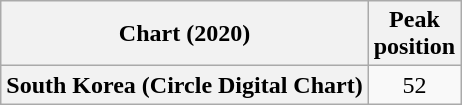<table class="wikitable sortable plainrowheaders" style="text-align:center">
<tr>
<th scope="col">Chart (2020)</th>
<th scope="col">Peak<br>position</th>
</tr>
<tr>
<th scope="row">South Korea (Circle Digital Chart)</th>
<td>52</td>
</tr>
</table>
